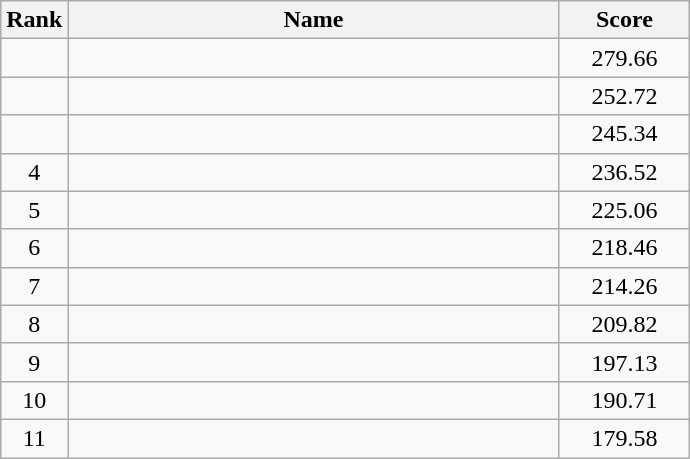<table class="wikitable">
<tr>
<th>Rank</th>
<th align="center" style="width: 20em">Name</th>
<th align="center" style="width: 5em">Score</th>
</tr>
<tr>
<td align="center"></td>
<td></td>
<td align="center">279.66</td>
</tr>
<tr>
<td align="center"></td>
<td></td>
<td align="center">252.72</td>
</tr>
<tr>
<td align="center"></td>
<td></td>
<td align="center">245.34</td>
</tr>
<tr>
<td align="center">4</td>
<td></td>
<td align="center">236.52</td>
</tr>
<tr>
<td align="center">5</td>
<td></td>
<td align="center">225.06</td>
</tr>
<tr>
<td align="center">6</td>
<td></td>
<td align="center">218.46</td>
</tr>
<tr>
<td align="center">7</td>
<td></td>
<td align="center">214.26</td>
</tr>
<tr>
<td align="center">8</td>
<td></td>
<td align="center">209.82</td>
</tr>
<tr>
<td align="center">9</td>
<td></td>
<td align="center">197.13</td>
</tr>
<tr>
<td align="center">10</td>
<td></td>
<td align="center">190.71</td>
</tr>
<tr>
<td align="center">11</td>
<td></td>
<td align="center">179.58</td>
</tr>
</table>
